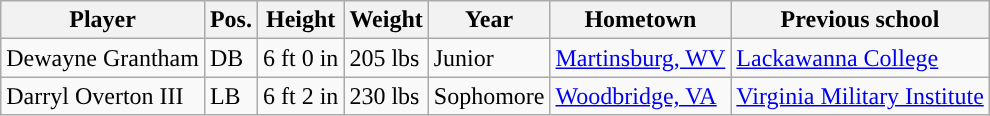<table class="wikitable sortable">
<tr>
<th style="text-align:center; ">Player</th>
<th style="text-align:center; ">Pos.</th>
<th style="text-align:center; ">Height</th>
<th style="text-align:center; ">Weight</th>
<th style="text-align:center; ">Year</th>
<th style="text-align:center; ">Hometown</th>
<th style="text-align:center; ">Previous school</th>
</tr>
<tr>
<td>Dewayne Grantham</td>
<td>DB</td>
<td>6 ft 0 in</td>
<td>205 lbs</td>
<td>Junior</td>
<td><a href='#'>Martinsburg, WV</a></td>
<td><a href='#'>Lackawanna College</a></td>
</tr>
<tr>
<td>Darryl Overton III</td>
<td>LB</td>
<td>6 ft 2 in</td>
<td>230 lbs</td>
<td>Sophomore</td>
<td><a href='#'>Woodbridge, VA</a></td>
<td><a href='#'>Virginia Military Institute</a></td>
</tr>
</table>
